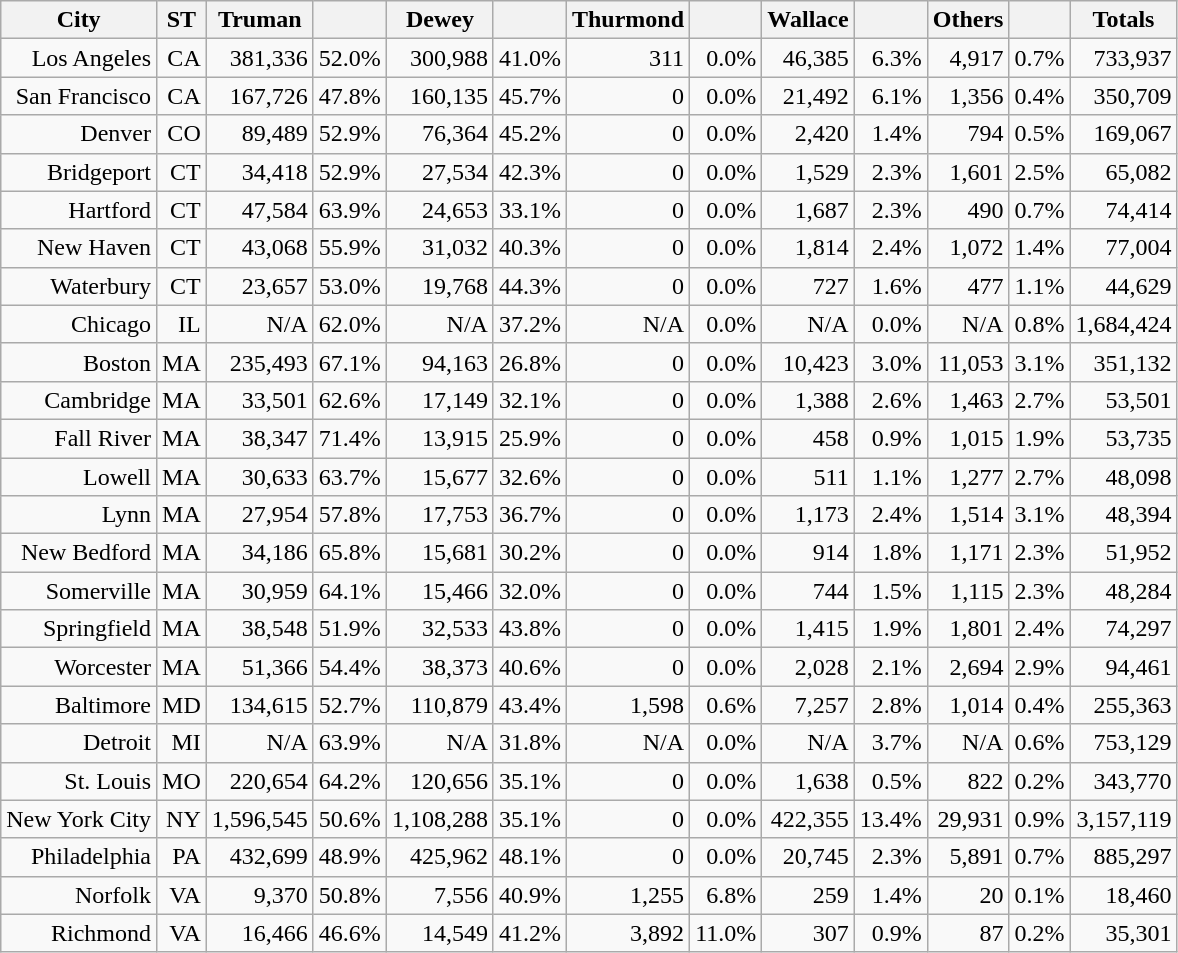<table class="wikitable sortable" style="text-align:right">
<tr>
<th align=center colspan>City</th>
<th align=center colspan>ST</th>
<th align="center">Truman</th>
<th></th>
<th align="center">Dewey</th>
<th></th>
<th align="center">Thurmond</th>
<th></th>
<th align="center">Wallace</th>
<th></th>
<th align="center">Others</th>
<th></th>
<th align=center colspan>Totals</th>
</tr>
<tr>
<td>Los Angeles</td>
<td>CA</td>
<td>381,336</td>
<td>52.0%</td>
<td>300,988</td>
<td>41.0%</td>
<td>311</td>
<td>0.0%</td>
<td>46,385</td>
<td>6.3%</td>
<td>4,917</td>
<td>0.7%</td>
<td>733,937</td>
</tr>
<tr>
<td>San Francisco</td>
<td>CA</td>
<td>167,726</td>
<td>47.8%</td>
<td>160,135</td>
<td>45.7%</td>
<td>0</td>
<td>0.0%</td>
<td>21,492</td>
<td>6.1%</td>
<td>1,356</td>
<td>0.4%</td>
<td>350,709</td>
</tr>
<tr>
<td>Denver</td>
<td>CO</td>
<td>89,489</td>
<td>52.9%</td>
<td>76,364</td>
<td>45.2%</td>
<td>0</td>
<td>0.0%</td>
<td>2,420</td>
<td>1.4%</td>
<td>794</td>
<td>0.5%</td>
<td>169,067</td>
</tr>
<tr>
<td>Bridgeport</td>
<td>CT</td>
<td>34,418</td>
<td>52.9%</td>
<td>27,534</td>
<td>42.3%</td>
<td>0</td>
<td>0.0%</td>
<td>1,529</td>
<td>2.3%</td>
<td>1,601</td>
<td>2.5%</td>
<td>65,082</td>
</tr>
<tr>
<td>Hartford</td>
<td>CT</td>
<td>47,584</td>
<td>63.9%</td>
<td>24,653</td>
<td>33.1%</td>
<td>0</td>
<td>0.0%</td>
<td>1,687</td>
<td>2.3%</td>
<td>490</td>
<td>0.7%</td>
<td>74,414</td>
</tr>
<tr>
<td>New Haven</td>
<td>CT</td>
<td>43,068</td>
<td>55.9%</td>
<td>31,032</td>
<td>40.3%</td>
<td>0</td>
<td>0.0%</td>
<td>1,814</td>
<td>2.4%</td>
<td>1,072</td>
<td>1.4%</td>
<td>77,004</td>
</tr>
<tr>
<td>Waterbury</td>
<td>CT</td>
<td>23,657</td>
<td>53.0%</td>
<td>19,768</td>
<td>44.3%</td>
<td>0</td>
<td>0.0%</td>
<td>727</td>
<td>1.6%</td>
<td>477</td>
<td>1.1%</td>
<td>44,629</td>
</tr>
<tr>
<td>Chicago</td>
<td>IL</td>
<td>N/A</td>
<td>62.0%</td>
<td>N/A</td>
<td>37.2%</td>
<td>N/A</td>
<td>0.0%</td>
<td>N/A</td>
<td>0.0%</td>
<td>N/A</td>
<td>0.8%</td>
<td>1,684,424</td>
</tr>
<tr>
<td>Boston</td>
<td>MA</td>
<td>235,493</td>
<td>67.1%</td>
<td>94,163</td>
<td>26.8%</td>
<td>0</td>
<td>0.0%</td>
<td>10,423</td>
<td>3.0%</td>
<td>11,053</td>
<td>3.1%</td>
<td>351,132</td>
</tr>
<tr>
<td>Cambridge</td>
<td>MA</td>
<td>33,501</td>
<td>62.6%</td>
<td>17,149</td>
<td>32.1%</td>
<td>0</td>
<td>0.0%</td>
<td>1,388</td>
<td>2.6%</td>
<td>1,463</td>
<td>2.7%</td>
<td>53,501</td>
</tr>
<tr>
<td>Fall River</td>
<td>MA</td>
<td>38,347</td>
<td>71.4%</td>
<td>13,915</td>
<td>25.9%</td>
<td>0</td>
<td>0.0%</td>
<td>458</td>
<td>0.9%</td>
<td>1,015</td>
<td>1.9%</td>
<td>53,735</td>
</tr>
<tr>
<td>Lowell</td>
<td>MA</td>
<td>30,633</td>
<td>63.7%</td>
<td>15,677</td>
<td>32.6%</td>
<td>0</td>
<td>0.0%</td>
<td>511</td>
<td>1.1%</td>
<td>1,277</td>
<td>2.7%</td>
<td>48,098</td>
</tr>
<tr>
<td>Lynn</td>
<td>MA</td>
<td>27,954</td>
<td>57.8%</td>
<td>17,753</td>
<td>36.7%</td>
<td>0</td>
<td>0.0%</td>
<td>1,173</td>
<td>2.4%</td>
<td>1,514</td>
<td>3.1%</td>
<td>48,394</td>
</tr>
<tr>
<td>New Bedford</td>
<td>MA</td>
<td>34,186</td>
<td>65.8%</td>
<td>15,681</td>
<td>30.2%</td>
<td>0</td>
<td>0.0%</td>
<td>914</td>
<td>1.8%</td>
<td>1,171</td>
<td>2.3%</td>
<td>51,952</td>
</tr>
<tr>
<td>Somerville</td>
<td>MA</td>
<td>30,959</td>
<td>64.1%</td>
<td>15,466</td>
<td>32.0%</td>
<td>0</td>
<td>0.0%</td>
<td>744</td>
<td>1.5%</td>
<td>1,115</td>
<td>2.3%</td>
<td>48,284</td>
</tr>
<tr>
<td>Springfield</td>
<td>MA</td>
<td>38,548</td>
<td>51.9%</td>
<td>32,533</td>
<td>43.8%</td>
<td>0</td>
<td>0.0%</td>
<td>1,415</td>
<td>1.9%</td>
<td>1,801</td>
<td>2.4%</td>
<td>74,297</td>
</tr>
<tr>
<td>Worcester</td>
<td>MA</td>
<td>51,366</td>
<td>54.4%</td>
<td>38,373</td>
<td>40.6%</td>
<td>0</td>
<td>0.0%</td>
<td>2,028</td>
<td>2.1%</td>
<td>2,694</td>
<td>2.9%</td>
<td>94,461</td>
</tr>
<tr>
<td>Baltimore</td>
<td>MD</td>
<td>134,615</td>
<td>52.7%</td>
<td>110,879</td>
<td>43.4%</td>
<td>1,598</td>
<td>0.6%</td>
<td>7,257</td>
<td>2.8%</td>
<td>1,014</td>
<td>0.4%</td>
<td>255,363</td>
</tr>
<tr>
<td>Detroit</td>
<td>MI</td>
<td>N/A</td>
<td>63.9%</td>
<td>N/A</td>
<td>31.8%</td>
<td>N/A</td>
<td>0.0%</td>
<td>N/A</td>
<td>3.7%</td>
<td>N/A</td>
<td>0.6%</td>
<td>753,129</td>
</tr>
<tr>
<td>St. Louis</td>
<td>MO</td>
<td>220,654</td>
<td>64.2%</td>
<td>120,656</td>
<td>35.1%</td>
<td>0</td>
<td>0.0%</td>
<td>1,638</td>
<td>0.5%</td>
<td>822</td>
<td>0.2%</td>
<td>343,770</td>
</tr>
<tr>
<td>New York City</td>
<td>NY</td>
<td>1,596,545</td>
<td>50.6%</td>
<td>1,108,288</td>
<td>35.1%</td>
<td>0</td>
<td>0.0%</td>
<td>422,355</td>
<td>13.4%</td>
<td>29,931</td>
<td>0.9%</td>
<td>3,157,119</td>
</tr>
<tr>
<td>Philadelphia</td>
<td>PA</td>
<td>432,699</td>
<td>48.9%</td>
<td>425,962</td>
<td>48.1%</td>
<td>0</td>
<td>0.0%</td>
<td>20,745</td>
<td>2.3%</td>
<td>5,891</td>
<td>0.7%</td>
<td>885,297</td>
</tr>
<tr>
<td>Norfolk</td>
<td>VA</td>
<td>9,370</td>
<td>50.8%</td>
<td>7,556</td>
<td>40.9%</td>
<td>1,255</td>
<td>6.8%</td>
<td>259</td>
<td>1.4%</td>
<td>20</td>
<td>0.1%</td>
<td>18,460</td>
</tr>
<tr>
<td>Richmond</td>
<td>VA</td>
<td>16,466</td>
<td>46.6%</td>
<td>14,549</td>
<td>41.2%</td>
<td>3,892</td>
<td>11.0%</td>
<td>307</td>
<td>0.9%</td>
<td>87</td>
<td>0.2%</td>
<td>35,301</td>
</tr>
</table>
